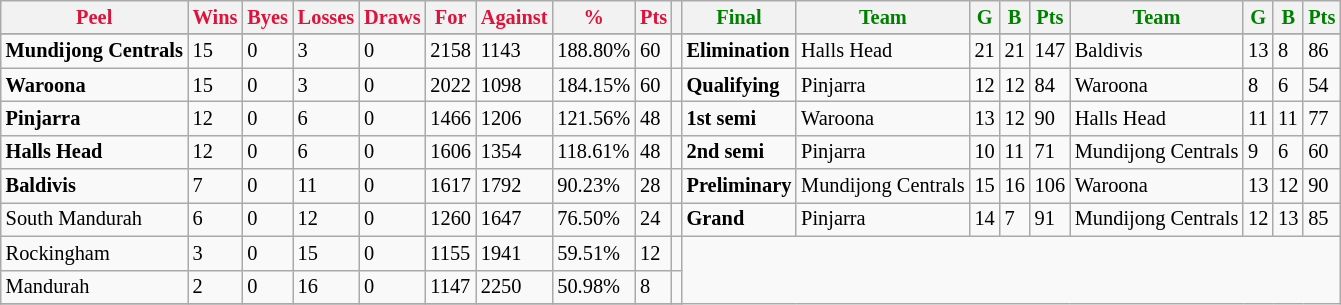<table style="font-size: 85%; text-align: left;" class="wikitable">
<tr>
<th style="color:crimson">Peel</th>
<th style="color:crimson">Wins</th>
<th style="color:crimson">Byes</th>
<th style="color:crimson">Losses</th>
<th style="color:crimson">Draws</th>
<th style="color:crimson">For</th>
<th style="color:crimson">Against</th>
<th style="color:crimson">%</th>
<th style="color:crimson">Pts</th>
<th></th>
<th style="color:green">Final</th>
<th style="color:green">Team</th>
<th style="color:green">G</th>
<th style="color:green">B</th>
<th style="color:green">Pts</th>
<th style="color:green">Team</th>
<th style="color:green">G</th>
<th style="color:green">B</th>
<th style="color:green">Pts</th>
</tr>
<tr>
</tr>
<tr>
</tr>
<tr>
<td><strong>	Mundijong Centrals	</strong></td>
<td>15</td>
<td>0</td>
<td>3</td>
<td>0</td>
<td>2158</td>
<td>1143</td>
<td>188.80%</td>
<td>60</td>
<td></td>
<td><strong>Elimination</strong></td>
<td>Halls Head</td>
<td>21</td>
<td>21</td>
<td>147</td>
<td>Baldivis</td>
<td>13</td>
<td>8</td>
<td>86</td>
</tr>
<tr>
<td><strong>	Waroona	</strong></td>
<td>15</td>
<td>0</td>
<td>3</td>
<td>0</td>
<td>2022</td>
<td>1098</td>
<td>184.15%</td>
<td>60</td>
<td></td>
<td><strong>Qualifying</strong></td>
<td>Pinjarra</td>
<td>12</td>
<td>12</td>
<td>84</td>
<td>Waroona</td>
<td>8</td>
<td>6</td>
<td>54</td>
</tr>
<tr>
<td><strong>	Pinjarra	</strong></td>
<td>12</td>
<td>0</td>
<td>6</td>
<td>0</td>
<td>1466</td>
<td>1206</td>
<td>121.56%</td>
<td>48</td>
<td></td>
<td><strong>1st semi</strong></td>
<td>Waroona</td>
<td>13</td>
<td>12</td>
<td>90</td>
<td>Halls Head</td>
<td>11</td>
<td>11</td>
<td>77</td>
</tr>
<tr>
<td><strong>	Halls Head	</strong></td>
<td>12</td>
<td>0</td>
<td>6</td>
<td>0</td>
<td>1606</td>
<td>1354</td>
<td>118.61%</td>
<td>48</td>
<td></td>
<td><strong>2nd semi</strong></td>
<td>Pinjarra</td>
<td>10</td>
<td>11</td>
<td>71</td>
<td>Mundijong Centrals</td>
<td>9</td>
<td>6</td>
<td>60</td>
</tr>
<tr>
<td><strong>	Baldivis	</strong></td>
<td>7</td>
<td>0</td>
<td>11</td>
<td>0</td>
<td>1617</td>
<td>1792</td>
<td>90.23%</td>
<td>28</td>
<td></td>
<td><strong>Preliminary</strong></td>
<td>Mundijong Centrals</td>
<td>15</td>
<td>16</td>
<td>106</td>
<td>Waroona</td>
<td>13</td>
<td>12</td>
<td>90</td>
</tr>
<tr>
<td>South Mandurah</td>
<td>6</td>
<td>0</td>
<td>12</td>
<td>0</td>
<td>1260</td>
<td>1647</td>
<td>76.50%</td>
<td>24</td>
<td></td>
<td><strong>Grand</strong></td>
<td>Pinjarra</td>
<td>14</td>
<td>7</td>
<td>91</td>
<td>Mundijong Centrals</td>
<td>12</td>
<td>13</td>
<td>85</td>
</tr>
<tr>
<td>Rockingham</td>
<td>3</td>
<td>0</td>
<td>15</td>
<td>0</td>
<td>1155</td>
<td>1941</td>
<td>59.51%</td>
<td>12</td>
<td></td>
</tr>
<tr>
<td>Mandurah</td>
<td>2</td>
<td>0</td>
<td>16</td>
<td>0</td>
<td>1147</td>
<td>2250</td>
<td>50.98%</td>
<td>8</td>
<td></td>
</tr>
<tr>
</tr>
</table>
